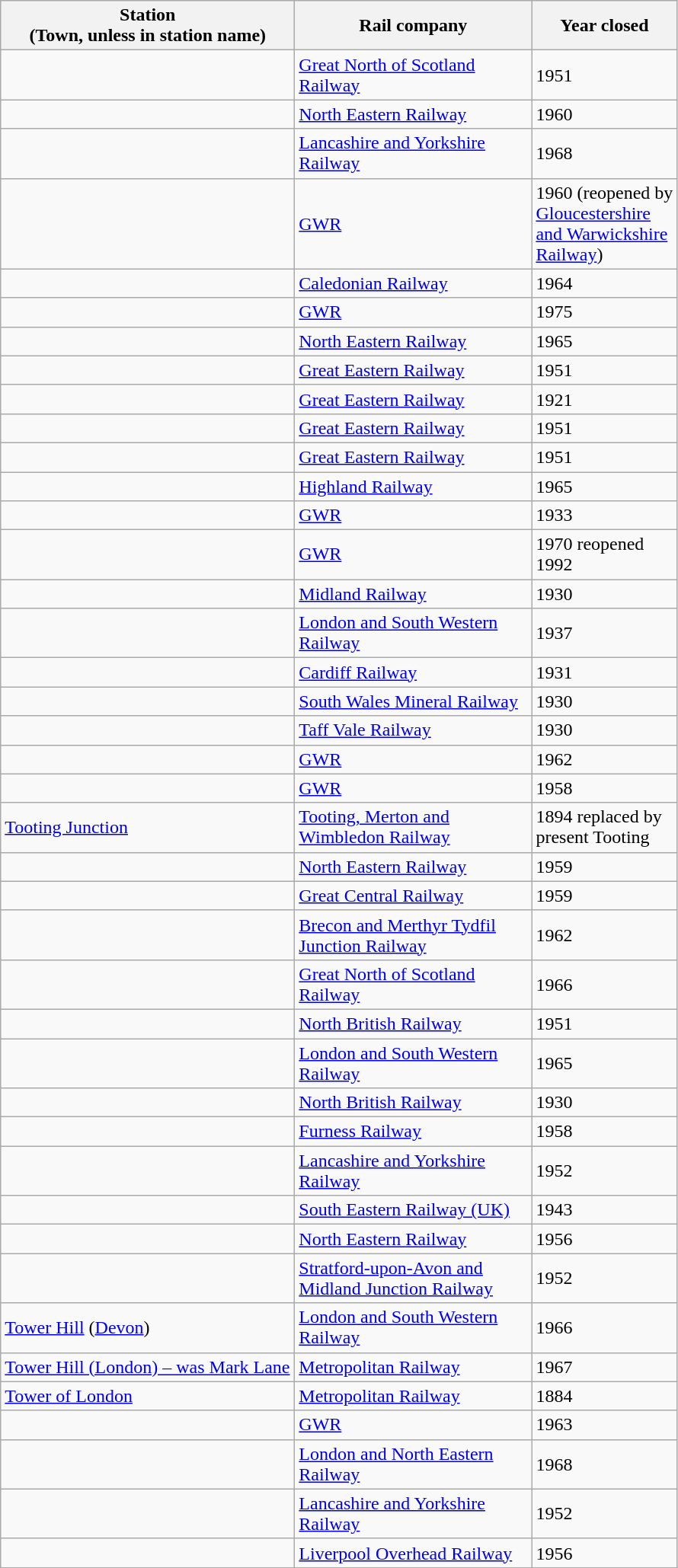<table class="wikitable sortable">
<tr>
<th style="width:250px">Station<br>(Town, unless in station name)</th>
<th style="width:200px">Rail company</th>
<th style="width:120px">Year closed</th>
</tr>
<tr>
<td></td>
<td><a href='#'>Great North of Scotland Railway</a></td>
<td>1951</td>
</tr>
<tr>
<td></td>
<td><a href='#'>North Eastern Railway</a></td>
<td>1960</td>
</tr>
<tr>
<td></td>
<td><a href='#'>Lancashire and Yorkshire Railway</a></td>
<td>1968</td>
</tr>
<tr>
<td></td>
<td><a href='#'>GWR</a></td>
<td>1960 (reopened by <a href='#'>Gloucestershire and Warwickshire Railway</a>)</td>
</tr>
<tr>
<td></td>
<td><a href='#'>Caledonian Railway</a></td>
<td>1964</td>
</tr>
<tr>
<td></td>
<td><a href='#'>GWR</a></td>
<td>1975</td>
</tr>
<tr>
<td></td>
<td><a href='#'>North Eastern Railway</a></td>
<td>1965</td>
</tr>
<tr>
<td></td>
<td><a href='#'>Great Eastern Railway</a></td>
<td>1951</td>
</tr>
<tr>
<td></td>
<td><a href='#'>Great Eastern Railway</a></td>
<td>1921</td>
</tr>
<tr>
<td></td>
<td><a href='#'>Great Eastern Railway</a></td>
<td>1951</td>
</tr>
<tr>
<td></td>
<td><a href='#'>Great Eastern Railway</a></td>
<td>1951</td>
</tr>
<tr>
<td></td>
<td><a href='#'>Highland Railway</a></td>
<td>1965</td>
</tr>
<tr>
<td></td>
<td><a href='#'>GWR</a></td>
<td>1933</td>
</tr>
<tr>
<td></td>
<td><a href='#'>GWR</a></td>
<td>1970 reopened 1992</td>
</tr>
<tr>
<td></td>
<td><a href='#'>Midland Railway</a></td>
<td>1930</td>
</tr>
<tr>
<td></td>
<td><a href='#'>London and South Western Railway</a></td>
<td>1937</td>
</tr>
<tr>
<td></td>
<td><a href='#'>Cardiff Railway</a></td>
<td>1931</td>
</tr>
<tr>
<td></td>
<td><a href='#'>South Wales Mineral Railway</a></td>
<td>1930</td>
</tr>
<tr>
<td></td>
<td><a href='#'>Taff Vale Railway</a></td>
<td>1930</td>
</tr>
<tr>
<td></td>
<td><a href='#'>GWR</a></td>
<td>1962</td>
</tr>
<tr>
<td></td>
<td><a href='#'>GWR</a></td>
<td>1958</td>
</tr>
<tr>
<td><a href='#'>Tooting Junction</a></td>
<td><a href='#'>Tooting, Merton and Wimbledon Railway</a></td>
<td>1894 replaced by present Tooting</td>
</tr>
<tr>
<td></td>
<td><a href='#'>North Eastern Railway</a></td>
<td>1959</td>
</tr>
<tr>
<td></td>
<td><a href='#'>Great Central Railway</a></td>
<td>1959</td>
</tr>
<tr>
<td></td>
<td><a href='#'>Brecon and Merthyr Tydfil Junction Railway</a></td>
<td>1962</td>
</tr>
<tr>
<td></td>
<td><a href='#'>Great North of Scotland Railway</a></td>
<td>1966</td>
</tr>
<tr>
<td></td>
<td><a href='#'>North British Railway</a></td>
<td>1951</td>
</tr>
<tr>
<td></td>
<td><a href='#'>London and South Western Railway</a></td>
<td>1965</td>
</tr>
<tr>
<td></td>
<td><a href='#'>North British Railway</a></td>
<td>1930</td>
</tr>
<tr>
<td></td>
<td><a href='#'>Furness Railway</a></td>
<td>1958</td>
</tr>
<tr>
<td></td>
<td><a href='#'>Lancashire and Yorkshire Railway</a></td>
<td>1952</td>
</tr>
<tr>
<td></td>
<td><a href='#'>South Eastern Railway (UK)</a></td>
<td>1943</td>
</tr>
<tr>
<td></td>
<td><a href='#'>North Eastern Railway</a></td>
<td>1956</td>
</tr>
<tr>
<td></td>
<td><a href='#'>Stratford-upon-Avon and Midland Junction Railway</a></td>
<td>1952</td>
</tr>
<tr>
<td><a href='#'>Tower Hill</a> (<a href='#'>Devon</a>)</td>
<td><a href='#'>London and South Western Railway</a></td>
<td>1966</td>
</tr>
<tr>
<td><a href='#'>Tower Hill (London) – was Mark Lane</a></td>
<td><a href='#'>Metropolitan Railway</a></td>
<td>1967</td>
</tr>
<tr>
<td><a href='#'>Tower of London</a></td>
<td><a href='#'>Metropolitan Railway</a></td>
<td>1884</td>
</tr>
<tr>
<td></td>
<td><a href='#'>GWR</a></td>
<td>1963</td>
</tr>
<tr>
<td></td>
<td><a href='#'>London and North Eastern Railway</a></td>
<td>1968</td>
</tr>
<tr>
<td></td>
<td><a href='#'>Lancashire and Yorkshire Railway</a></td>
<td>1952</td>
</tr>
<tr>
<td></td>
<td><a href='#'>Liverpool Overhead Railway</a></td>
<td>1956</td>
</tr>
<tr>
</tr>
</table>
